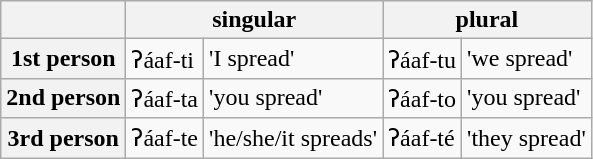<table class="wikitable">
<tr>
<th></th>
<th colspan="2">singular</th>
<th colspan="2">plural</th>
</tr>
<tr>
<th>1st person</th>
<td>ʔáaf-ti</td>
<td>'I spread'</td>
<td>ʔáaf-tu</td>
<td>'we spread'</td>
</tr>
<tr>
<th>2nd person</th>
<td>ʔáaf-ta</td>
<td>'you spread'</td>
<td>ʔáaf-to</td>
<td>'you spread'</td>
</tr>
<tr>
<th>3rd person</th>
<td>ʔáaf-te</td>
<td>'he/she/it spreads'</td>
<td>ʔáaf-té</td>
<td>'they spread'</td>
</tr>
</table>
